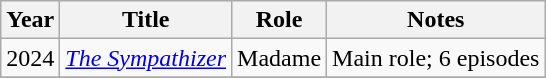<table class="wikitable sortable">
<tr>
<th>Year</th>
<th>Title</th>
<th>Role</th>
<th class="unsortable">Notes</th>
</tr>
<tr>
<td>2024</td>
<td><em><a href='#'>The Sympathizer</a></em></td>
<td>Madame</td>
<td>Main role; 6 episodes</td>
</tr>
<tr>
</tr>
</table>
